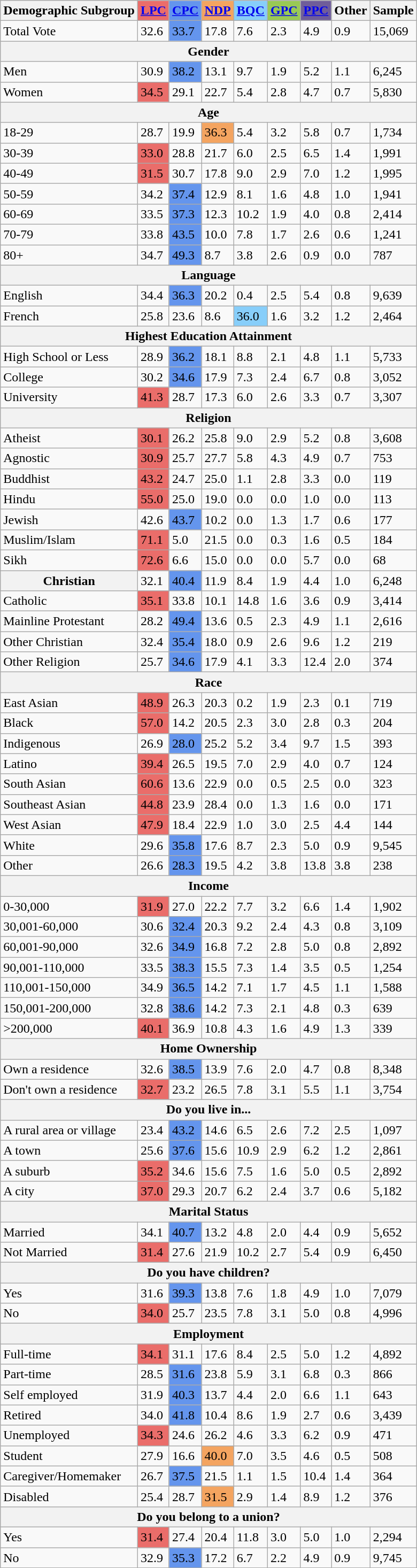<table class="wikitable sortable mw-collapsible">
<tr>
<th>Demographic Subgroup</th>
<th style="background:#ea6d6a;"><a href='#'>LPC</a></th>
<th style="background:#6495ed;"><a href='#'>CPC</a></th>
<th style="background:#f4a460;"><a href='#'>NDP</a></th>
<th style="background:#87cefa;"><a href='#'>BQC</a></th>
<th style="background:#99c955;"><a href='#'>GPC</a></th>
<th style="background:#6f5d9a;"><a href='#'>PPC</a></th>
<th>Other</th>
<th>Sample</th>
</tr>
<tr>
<td>Total Vote</td>
<td>32.6</td>
<td style="background:#6495ed;">33.7</td>
<td>17.8</td>
<td>7.6</td>
<td>2.3</td>
<td>4.9</td>
<td>0.9</td>
<td>15,069</td>
</tr>
<tr>
<th colspan="9">Gender</th>
</tr>
<tr>
<td>Men</td>
<td>30.9</td>
<td style="background:#6495ed;">38.2</td>
<td>13.1</td>
<td>9.7</td>
<td>1.9</td>
<td>5.2</td>
<td>1.1</td>
<td>6,245</td>
</tr>
<tr>
<td>Women</td>
<td style="background:#ea6d6a;">34.5</td>
<td>29.1</td>
<td>22.7</td>
<td>5.4</td>
<td>2.8</td>
<td>4.7</td>
<td>0.7</td>
<td>5,830</td>
</tr>
<tr>
<th colspan="9">Age</th>
</tr>
<tr>
<td>18-29</td>
<td>28.7</td>
<td>19.9</td>
<td style="background:#f4a460;">36.3</td>
<td>5.4</td>
<td>3.2</td>
<td>5.8</td>
<td>0.7</td>
<td>1,734</td>
</tr>
<tr>
<td>30-39</td>
<td style="background:#ea6d6a;">33.0</td>
<td>28.8</td>
<td>21.7</td>
<td>6.0</td>
<td>2.5</td>
<td>6.5</td>
<td>1.4</td>
<td>1,991</td>
</tr>
<tr>
<td>40-49</td>
<td style="background:#ea6d6a;">31.5</td>
<td>30.7</td>
<td>17.8</td>
<td>9.0</td>
<td>2.9</td>
<td>7.0</td>
<td>1.2</td>
<td>1,995</td>
</tr>
<tr>
<td>50-59</td>
<td>34.2</td>
<td style="background:#6495ed;">37.4</td>
<td>12.9</td>
<td>8.1</td>
<td>1.6</td>
<td>4.8</td>
<td>1.0</td>
<td>1,941</td>
</tr>
<tr>
<td>60-69</td>
<td>33.5</td>
<td style="background:#6495ed;">37.3</td>
<td>12.3</td>
<td>10.2</td>
<td>1.9</td>
<td>4.0</td>
<td>0.8</td>
<td>2,414</td>
</tr>
<tr>
<td>70-79</td>
<td>33.8</td>
<td style="background:#6495ed;">43.5</td>
<td>10.0</td>
<td>7.8</td>
<td>1.7</td>
<td>2.6</td>
<td>0.6</td>
<td>1,241</td>
</tr>
<tr>
<td>80+</td>
<td>34.7</td>
<td style="background:#6495ed;">49.3</td>
<td>8.7</td>
<td>3.8</td>
<td>2.6</td>
<td>0.9</td>
<td>0.0</td>
<td>787</td>
</tr>
<tr>
<th colspan="9">Language</th>
</tr>
<tr>
<td>English</td>
<td>34.4</td>
<td style="background:#6495ed;">36.3</td>
<td>20.2</td>
<td>0.4</td>
<td>2.5</td>
<td>5.4</td>
<td>0.8</td>
<td>9,639</td>
</tr>
<tr>
<td>French</td>
<td>25.8</td>
<td>23.6</td>
<td>8.6</td>
<td style="background:#87cefa;">36.0</td>
<td>1.6</td>
<td>3.2</td>
<td>1.2</td>
<td>2,464</td>
</tr>
<tr>
<th colspan="9">Highest Education Attainment</th>
</tr>
<tr>
<td>High School or Less</td>
<td>28.9</td>
<td style="background:#6495ed;">36.2</td>
<td>18.1</td>
<td>8.8</td>
<td>2.1</td>
<td>4.8</td>
<td>1.1</td>
<td>5,733</td>
</tr>
<tr>
<td>College</td>
<td>30.2</td>
<td style="background:#6495ed;">34.6</td>
<td>17.9</td>
<td>7.3</td>
<td>2.4</td>
<td>6.7</td>
<td>0.8</td>
<td>3,052</td>
</tr>
<tr>
<td>University</td>
<td style="background:#ea6d6a;">41.3</td>
<td>28.7</td>
<td>17.3</td>
<td>6.0</td>
<td>2.6</td>
<td>3.3</td>
<td>0.7</td>
<td>3,307</td>
</tr>
<tr>
<th colspan="9">Religion</th>
</tr>
<tr>
<td>Atheist</td>
<td style="background:#ea6d6a;">30.1</td>
<td>26.2</td>
<td>25.8</td>
<td>9.0</td>
<td>2.9</td>
<td>5.2</td>
<td>0.8</td>
<td>3,608</td>
</tr>
<tr>
<td>Agnostic</td>
<td style="background:#ea6d6a;">30.9</td>
<td>25.7</td>
<td>27.7</td>
<td>5.8</td>
<td>4.3</td>
<td>4.9</td>
<td>0.7</td>
<td>753</td>
</tr>
<tr>
<td>Buddhist</td>
<td style="background:#ea6d6a;">43.2</td>
<td>24.7</td>
<td>25.0</td>
<td>1.1</td>
<td>2.8</td>
<td>3.3</td>
<td>0.0</td>
<td>119</td>
</tr>
<tr>
<td>Hindu</td>
<td style="background:#ea6d6a;">55.0</td>
<td>25.0</td>
<td>19.0</td>
<td>0.0</td>
<td>0.0</td>
<td>1.0</td>
<td>0.0</td>
<td>113</td>
</tr>
<tr>
<td>Jewish</td>
<td>42.6</td>
<td style="background:#6495ed;">43.7</td>
<td>10.2</td>
<td>0.0</td>
<td>1.3</td>
<td>1.7</td>
<td>0.6</td>
<td>177</td>
</tr>
<tr>
<td>Muslim/Islam</td>
<td style="background:#ea6d6a;">71.1</td>
<td>5.0</td>
<td>21.5</td>
<td>0.0</td>
<td>0.3</td>
<td>1.6</td>
<td>0.5</td>
<td>184</td>
</tr>
<tr>
<td>Sikh</td>
<td style="background:#ea6d6a;">72.6</td>
<td>6.6</td>
<td>15.0</td>
<td>0.0</td>
<td>0.0</td>
<td>5.7</td>
<td>0.0</td>
<td>68</td>
</tr>
<tr>
<th>Christian</th>
<td>32.1</td>
<td style="background:#6495ed;">40.4</td>
<td>11.9</td>
<td>8.4</td>
<td>1.9</td>
<td>4.4</td>
<td>1.0</td>
<td>6,248</td>
</tr>
<tr>
<td>Catholic</td>
<td style="background:#ea6d6a;">35.1</td>
<td>33.8</td>
<td>10.1</td>
<td>14.8</td>
<td>1.6</td>
<td>3.6</td>
<td>0.9</td>
<td>3,414</td>
</tr>
<tr>
<td>Mainline Protestant</td>
<td>28.2</td>
<td style="background:#6495ed;">49.4</td>
<td>13.6</td>
<td>0.5</td>
<td>2.3</td>
<td>4.9</td>
<td>1.1</td>
<td>2,616</td>
</tr>
<tr>
<td>Other Christian</td>
<td>32.4</td>
<td style="background:#6495ed;">35.4</td>
<td>18.0</td>
<td>0.9</td>
<td>2.6</td>
<td>9.6</td>
<td>1.2</td>
<td>219</td>
</tr>
<tr>
<td>Other Religion</td>
<td>25.7</td>
<td style="background:#6495ed;">34.6</td>
<td>17.9</td>
<td>4.1</td>
<td>3.3</td>
<td>12.4</td>
<td>2.0</td>
<td>374</td>
</tr>
<tr>
<th colspan="9">Race</th>
</tr>
<tr>
<td>East Asian</td>
<td style="background:#ea6d6a;">48.9</td>
<td>26.3</td>
<td>20.3</td>
<td>0.2</td>
<td>1.9</td>
<td>2.3</td>
<td>0.1</td>
<td>719</td>
</tr>
<tr>
<td>Black</td>
<td style="background:#ea6d6a;">57.0</td>
<td>14.2</td>
<td>20.5</td>
<td>2.3</td>
<td>3.0</td>
<td>2.8</td>
<td>0.3</td>
<td>204</td>
</tr>
<tr>
<td>Indigenous</td>
<td>26.9</td>
<td style="background:#6495ed;">28.0</td>
<td>25.2</td>
<td>5.2</td>
<td>3.4</td>
<td>9.7</td>
<td>1.5</td>
<td>393</td>
</tr>
<tr>
<td>Latino</td>
<td style="background:#ea6d6a;">39.4</td>
<td>26.5</td>
<td>19.5</td>
<td>7.0</td>
<td>2.9</td>
<td>4.0</td>
<td>0.7</td>
<td>124</td>
</tr>
<tr>
<td>South Asian</td>
<td style="background:#ea6d6a;">60.6</td>
<td>13.6</td>
<td>22.9</td>
<td>0.0</td>
<td>0.5</td>
<td>2.5</td>
<td>0.0</td>
<td>323</td>
</tr>
<tr>
<td>Southeast Asian</td>
<td style="background:#ea6d6a;">44.8</td>
<td>23.9</td>
<td>28.4</td>
<td>0.0</td>
<td>1.3</td>
<td>1.6</td>
<td>0.0</td>
<td>171</td>
</tr>
<tr>
<td>West Asian</td>
<td style="background:#ea6d6a;">47.9</td>
<td>18.4</td>
<td>22.9</td>
<td>1.0</td>
<td>3.0</td>
<td>2.5</td>
<td>4.4</td>
<td>144</td>
</tr>
<tr>
<td>White</td>
<td>29.6</td>
<td style="background:#6495ed;">35.8</td>
<td>17.6</td>
<td>8.7</td>
<td>2.3</td>
<td>5.0</td>
<td>0.9</td>
<td>9,545</td>
</tr>
<tr>
<td>Other</td>
<td>26.6</td>
<td style="background:#6495ed;">28.3</td>
<td>19.5</td>
<td>4.2</td>
<td>3.8</td>
<td>13.8</td>
<td>3.8</td>
<td>238</td>
</tr>
<tr>
<th colspan="9">Income</th>
</tr>
<tr>
<td>0-30,000</td>
<td style="background:#ea6d6a;">31.9</td>
<td>27.0</td>
<td>22.2</td>
<td>7.7</td>
<td>3.2</td>
<td>6.6</td>
<td>1.4</td>
<td>1,902</td>
</tr>
<tr>
<td>30,001-60,000</td>
<td>30.6</td>
<td style="background:#6495ed;">32.4</td>
<td>20.3</td>
<td>9.2</td>
<td>2.4</td>
<td>4.3</td>
<td>0.8</td>
<td>3,109</td>
</tr>
<tr>
<td>60,001-90,000</td>
<td>32.6</td>
<td style="background:#6495ed;">34.9</td>
<td>16.8</td>
<td>7.2</td>
<td>2.8</td>
<td>5.0</td>
<td>0.8</td>
<td>2,892</td>
</tr>
<tr>
<td>90,001-110,000</td>
<td>33.5</td>
<td style="background:#6495ed;">38.3</td>
<td>15.5</td>
<td>7.3</td>
<td>1.4</td>
<td>3.5</td>
<td>0.5</td>
<td>1,254</td>
</tr>
<tr>
<td>110,001-150,000</td>
<td>34.9</td>
<td style="background:#6495ed;">36.5</td>
<td>14.2</td>
<td>7.1</td>
<td>1.7</td>
<td>4.5</td>
<td>1.1</td>
<td>1,588</td>
</tr>
<tr>
<td>150,001-200,000</td>
<td>32.8</td>
<td style="background:#6495ed;">38.6</td>
<td>14.2</td>
<td>7.3</td>
<td>2.1</td>
<td>4.8</td>
<td>0.3</td>
<td>639</td>
</tr>
<tr>
<td>>200,000</td>
<td style="background:#ea6d6a;">40.1</td>
<td>36.9</td>
<td>10.8</td>
<td>4.3</td>
<td>1.6</td>
<td>4.9</td>
<td>1.3</td>
<td>339</td>
</tr>
<tr>
<th colspan="9">Home Ownership</th>
</tr>
<tr>
<td>Own a residence</td>
<td>32.6</td>
<td style="background:#6495ed;">38.5</td>
<td>13.9</td>
<td>7.6</td>
<td>2.0</td>
<td>4.7</td>
<td>0.8</td>
<td>8,348</td>
</tr>
<tr>
<td>Don't own a residence</td>
<td style="background:#ea6d6a;">32.7</td>
<td>23.2</td>
<td>26.5</td>
<td>7.8</td>
<td>3.1</td>
<td>5.5</td>
<td>1.1</td>
<td>3,754</td>
</tr>
<tr>
<th colspan="9">Do you live in...</th>
</tr>
<tr>
<td>A rural area or village</td>
<td>23.4</td>
<td style="background:#6495ed;">43.2</td>
<td>14.6</td>
<td>6.5</td>
<td>2.6</td>
<td>7.2</td>
<td>2.5</td>
<td>1,097</td>
</tr>
<tr>
<td>A town</td>
<td>25.6</td>
<td style="background:#6495ed;">37.6</td>
<td>15.6</td>
<td>10.9</td>
<td>2.9</td>
<td>6.2</td>
<td>1.2</td>
<td>2,861</td>
</tr>
<tr>
<td>A suburb</td>
<td style="background:#ea6d6a;">35.2</td>
<td>34.6</td>
<td>15.6</td>
<td>7.5</td>
<td>1.6</td>
<td>5.0</td>
<td>0.5</td>
<td>2,892</td>
</tr>
<tr>
<td>A city</td>
<td style="background:#ea6d6a;">37.0</td>
<td>29.3</td>
<td>20.7</td>
<td>6.2</td>
<td>2.4</td>
<td>3.7</td>
<td>0.6</td>
<td>5,182</td>
</tr>
<tr>
<th colspan="9">Marital Status</th>
</tr>
<tr>
<td>Married</td>
<td>34.1</td>
<td style="background:#6495ed;">40.7</td>
<td>13.2</td>
<td>4.8</td>
<td>2.0</td>
<td>4.4</td>
<td>0.9</td>
<td>5,652</td>
</tr>
<tr>
<td>Not Married</td>
<td style="background:#ea6d6a;">31.4</td>
<td>27.6</td>
<td>21.9</td>
<td>10.2</td>
<td>2.7</td>
<td>5.4</td>
<td>0.9</td>
<td>6,450</td>
</tr>
<tr>
<th colspan="9">Do you have children?</th>
</tr>
<tr>
<td>Yes</td>
<td>31.6</td>
<td style="background:#6495ed;">39.3</td>
<td>13.8</td>
<td>7.6</td>
<td>1.8</td>
<td>4.9</td>
<td>1.0</td>
<td>7,079</td>
</tr>
<tr>
<td>No</td>
<td style="background:#ea6d6a;">34.0</td>
<td>25.7</td>
<td>23.5</td>
<td>7.8</td>
<td>3.1</td>
<td>5.0</td>
<td>0.8</td>
<td>4,996</td>
</tr>
<tr>
<th colspan="9">Employment</th>
</tr>
<tr>
<td>Full-time</td>
<td style="background:#ea6d6a;">34.1</td>
<td>31.1</td>
<td>17.6</td>
<td>8.4</td>
<td>2.5</td>
<td>5.0</td>
<td>1.2</td>
<td>4,892</td>
</tr>
<tr>
<td>Part-time</td>
<td>28.5</td>
<td style="background:#6495ed;">31.6</td>
<td>23.8</td>
<td>5.9</td>
<td>3.1</td>
<td>6.8</td>
<td>0.3</td>
<td>866</td>
</tr>
<tr>
<td>Self employed</td>
<td>31.9</td>
<td style="background:#6495ed;">40.3</td>
<td>13.7</td>
<td>4.4</td>
<td>2.0</td>
<td>6.6</td>
<td>1.1</td>
<td>643</td>
</tr>
<tr>
<td>Retired</td>
<td>34.0</td>
<td style="background:#6495ed;">41.8</td>
<td>10.4</td>
<td>8.6</td>
<td>1.9</td>
<td>2.7</td>
<td>0.6</td>
<td>3,439</td>
</tr>
<tr>
<td>Unemployed</td>
<td style="background:#ea6d6a;">34.3</td>
<td>24.6</td>
<td>26.2</td>
<td>4.6</td>
<td>3.3</td>
<td>6.2</td>
<td>0.9</td>
<td>471</td>
</tr>
<tr>
<td>Student</td>
<td>27.9</td>
<td>16.6</td>
<td style="background:#f4a460;">40.0</td>
<td>7.0</td>
<td>3.5</td>
<td>4.6</td>
<td>0.5</td>
<td>508</td>
</tr>
<tr>
<td>Caregiver/Homemaker</td>
<td>26.7</td>
<td style="background:#6495ed;">37.5</td>
<td>21.5</td>
<td>1.1</td>
<td>1.5</td>
<td>10.4</td>
<td>1.4</td>
<td>364</td>
</tr>
<tr>
<td>Disabled</td>
<td>25.4</td>
<td>28.7</td>
<td style="background:#f4a460;">31.5</td>
<td>2.9</td>
<td>1.4</td>
<td>8.9</td>
<td>1.2</td>
<td>376</td>
</tr>
<tr>
<th colspan="9">Do you belong to a union?</th>
</tr>
<tr>
<td>Yes</td>
<td style="background:#ea6d6a;">31.4</td>
<td>27.4</td>
<td>20.4</td>
<td>11.8</td>
<td>3.0</td>
<td>5.0</td>
<td>1.0</td>
<td>2,294</td>
</tr>
<tr>
<td>No</td>
<td>32.9</td>
<td style="background:#6495ed;">35.3</td>
<td>17.2</td>
<td>6.7</td>
<td>2.2</td>
<td>4.9</td>
<td>0.9</td>
<td>9,745</td>
</tr>
</table>
